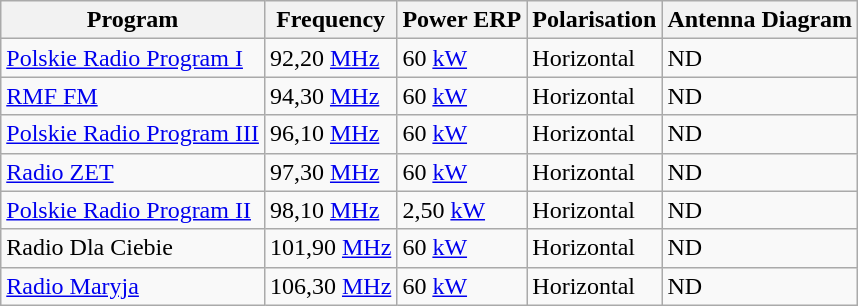<table class="wikitable">
<tr>
<th>Program</th>
<th>Frequency</th>
<th>Power ERP</th>
<th>Polarisation</th>
<th>Antenna Diagram</th>
</tr>
<tr>
<td><a href='#'>Polskie Radio Program I</a></td>
<td>92,20 <a href='#'>MHz</a></td>
<td>60 <a href='#'>kW</a></td>
<td>Horizontal</td>
<td>ND</td>
</tr>
<tr>
<td><a href='#'>RMF FM</a></td>
<td>94,30 <a href='#'>MHz</a></td>
<td>60 <a href='#'>kW</a></td>
<td>Horizontal</td>
<td>ND</td>
</tr>
<tr>
<td><a href='#'>Polskie Radio Program III</a></td>
<td>96,10 <a href='#'>MHz</a></td>
<td>60 <a href='#'>kW</a></td>
<td>Horizontal</td>
<td>ND</td>
</tr>
<tr>
<td><a href='#'>Radio ZET</a></td>
<td>97,30 <a href='#'>MHz</a></td>
<td>60 <a href='#'>kW</a></td>
<td>Horizontal</td>
<td>ND</td>
</tr>
<tr>
<td><a href='#'>Polskie Radio Program II</a></td>
<td>98,10 <a href='#'>MHz</a></td>
<td>2,50 <a href='#'>kW</a></td>
<td>Horizontal</td>
<td>ND</td>
</tr>
<tr>
<td>Radio Dla Ciebie</td>
<td>101,90 <a href='#'>MHz</a></td>
<td>60 <a href='#'>kW</a></td>
<td>Horizontal</td>
<td>ND</td>
</tr>
<tr>
<td><a href='#'>Radio Maryja</a></td>
<td>106,30 <a href='#'>MHz</a></td>
<td>60 <a href='#'>kW</a></td>
<td>Horizontal</td>
<td>ND</td>
</tr>
</table>
